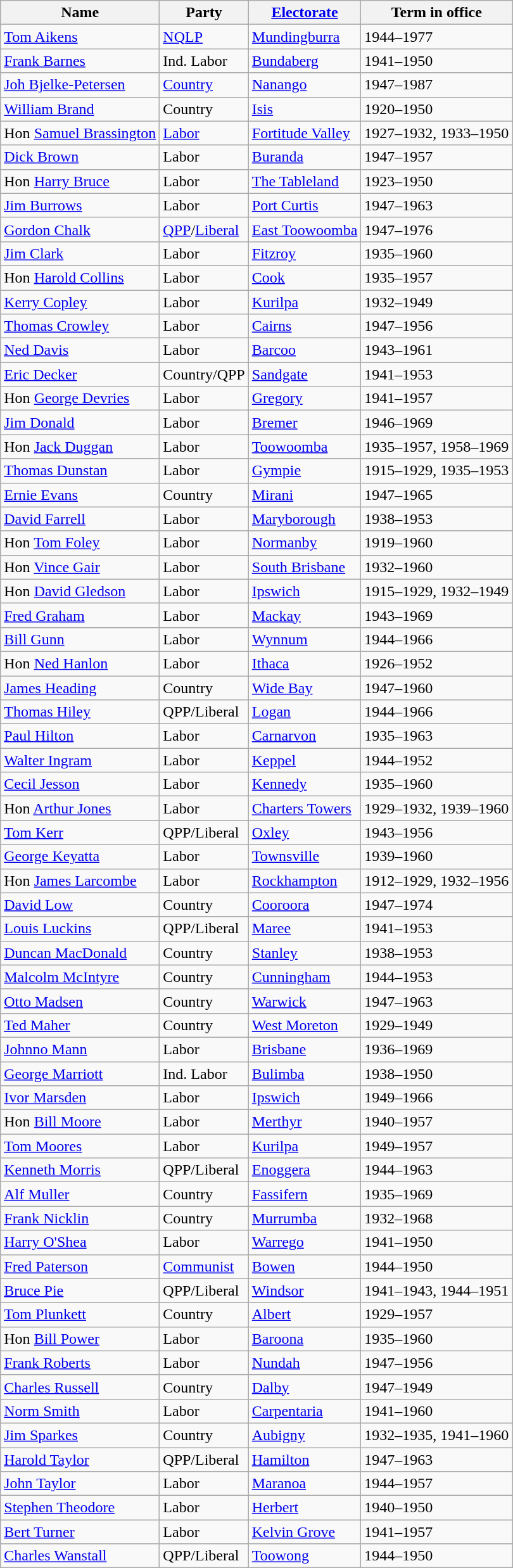<table class="wikitable sortable">
<tr>
<th>Name</th>
<th>Party</th>
<th><a href='#'>Electorate</a></th>
<th>Term in office</th>
</tr>
<tr>
<td><a href='#'>Tom Aikens</a></td>
<td><a href='#'>NQLP</a></td>
<td><a href='#'>Mundingburra</a></td>
<td>1944–1977</td>
</tr>
<tr>
<td><a href='#'>Frank Barnes</a></td>
<td>Ind. Labor</td>
<td><a href='#'>Bundaberg</a></td>
<td>1941–1950</td>
</tr>
<tr>
<td><a href='#'>Joh Bjelke-Petersen</a></td>
<td><a href='#'>Country</a></td>
<td><a href='#'>Nanango</a></td>
<td>1947–1987</td>
</tr>
<tr>
<td><a href='#'>William Brand</a></td>
<td>Country</td>
<td><a href='#'>Isis</a></td>
<td>1920–1950</td>
</tr>
<tr>
<td>Hon <a href='#'>Samuel Brassington</a></td>
<td><a href='#'>Labor</a></td>
<td><a href='#'>Fortitude Valley</a></td>
<td>1927–1932, 1933–1950</td>
</tr>
<tr>
<td><a href='#'>Dick Brown</a></td>
<td>Labor</td>
<td><a href='#'>Buranda</a></td>
<td>1947–1957</td>
</tr>
<tr>
<td>Hon <a href='#'>Harry Bruce</a></td>
<td>Labor</td>
<td><a href='#'>The Tableland</a></td>
<td>1923–1950</td>
</tr>
<tr>
<td><a href='#'>Jim Burrows</a></td>
<td>Labor</td>
<td><a href='#'>Port Curtis</a></td>
<td>1947–1963</td>
</tr>
<tr>
<td><a href='#'>Gordon Chalk</a></td>
<td><a href='#'>QPP</a>/<a href='#'>Liberal</a></td>
<td><a href='#'>East Toowoomba</a></td>
<td>1947–1976</td>
</tr>
<tr>
<td><a href='#'>Jim Clark</a></td>
<td>Labor</td>
<td><a href='#'>Fitzroy</a></td>
<td>1935–1960</td>
</tr>
<tr>
<td>Hon <a href='#'>Harold Collins</a></td>
<td>Labor</td>
<td><a href='#'>Cook</a></td>
<td>1935–1957</td>
</tr>
<tr>
<td><a href='#'>Kerry Copley</a></td>
<td>Labor</td>
<td><a href='#'>Kurilpa</a></td>
<td>1932–1949</td>
</tr>
<tr>
<td><a href='#'>Thomas Crowley</a></td>
<td>Labor</td>
<td><a href='#'>Cairns</a></td>
<td>1947–1956</td>
</tr>
<tr>
<td><a href='#'>Ned Davis</a></td>
<td>Labor</td>
<td><a href='#'>Barcoo</a></td>
<td>1943–1961</td>
</tr>
<tr>
<td><a href='#'>Eric Decker</a></td>
<td>Country/QPP</td>
<td><a href='#'>Sandgate</a></td>
<td>1941–1953</td>
</tr>
<tr>
<td>Hon <a href='#'>George Devries</a></td>
<td>Labor</td>
<td><a href='#'>Gregory</a></td>
<td>1941–1957</td>
</tr>
<tr>
<td><a href='#'>Jim Donald</a></td>
<td>Labor</td>
<td><a href='#'>Bremer</a></td>
<td>1946–1969</td>
</tr>
<tr>
<td>Hon <a href='#'>Jack Duggan</a></td>
<td>Labor</td>
<td><a href='#'>Toowoomba</a></td>
<td>1935–1957, 1958–1969</td>
</tr>
<tr>
<td><a href='#'>Thomas Dunstan</a></td>
<td>Labor</td>
<td><a href='#'>Gympie</a></td>
<td>1915–1929, 1935–1953</td>
</tr>
<tr>
<td><a href='#'>Ernie Evans</a></td>
<td>Country</td>
<td><a href='#'>Mirani</a></td>
<td>1947–1965</td>
</tr>
<tr>
<td><a href='#'>David Farrell</a></td>
<td>Labor</td>
<td><a href='#'>Maryborough</a></td>
<td>1938–1953</td>
</tr>
<tr>
<td>Hon <a href='#'>Tom Foley</a></td>
<td>Labor</td>
<td><a href='#'>Normanby</a></td>
<td>1919–1960</td>
</tr>
<tr>
<td>Hon <a href='#'>Vince Gair</a></td>
<td>Labor</td>
<td><a href='#'>South Brisbane</a></td>
<td>1932–1960</td>
</tr>
<tr>
<td>Hon <a href='#'>David Gledson</a></td>
<td>Labor</td>
<td><a href='#'>Ipswich</a></td>
<td>1915–1929, 1932–1949</td>
</tr>
<tr>
<td><a href='#'>Fred Graham</a></td>
<td>Labor</td>
<td><a href='#'>Mackay</a></td>
<td>1943–1969</td>
</tr>
<tr>
<td><a href='#'>Bill Gunn</a></td>
<td>Labor</td>
<td><a href='#'>Wynnum</a></td>
<td>1944–1966</td>
</tr>
<tr>
<td>Hon <a href='#'>Ned Hanlon</a></td>
<td>Labor</td>
<td><a href='#'>Ithaca</a></td>
<td>1926–1952</td>
</tr>
<tr>
<td><a href='#'>James Heading</a></td>
<td>Country</td>
<td><a href='#'>Wide Bay</a></td>
<td>1947–1960</td>
</tr>
<tr>
<td><a href='#'>Thomas Hiley</a></td>
<td>QPP/Liberal</td>
<td><a href='#'>Logan</a></td>
<td>1944–1966</td>
</tr>
<tr>
<td><a href='#'>Paul Hilton</a></td>
<td>Labor</td>
<td><a href='#'>Carnarvon</a></td>
<td>1935–1963</td>
</tr>
<tr>
<td><a href='#'>Walter Ingram</a></td>
<td>Labor</td>
<td><a href='#'>Keppel</a></td>
<td>1944–1952</td>
</tr>
<tr>
<td><a href='#'>Cecil Jesson</a></td>
<td>Labor</td>
<td><a href='#'>Kennedy</a></td>
<td>1935–1960</td>
</tr>
<tr>
<td>Hon <a href='#'>Arthur Jones</a></td>
<td>Labor</td>
<td><a href='#'>Charters Towers</a></td>
<td>1929–1932, 1939–1960</td>
</tr>
<tr>
<td><a href='#'>Tom Kerr</a></td>
<td>QPP/Liberal</td>
<td><a href='#'>Oxley</a></td>
<td>1943–1956</td>
</tr>
<tr>
<td><a href='#'>George Keyatta</a></td>
<td>Labor</td>
<td><a href='#'>Townsville</a></td>
<td>1939–1960</td>
</tr>
<tr>
<td>Hon <a href='#'>James Larcombe</a></td>
<td>Labor</td>
<td><a href='#'>Rockhampton</a></td>
<td>1912–1929, 1932–1956</td>
</tr>
<tr>
<td><a href='#'>David Low</a></td>
<td>Country</td>
<td><a href='#'>Cooroora</a></td>
<td>1947–1974</td>
</tr>
<tr>
<td><a href='#'>Louis Luckins</a></td>
<td>QPP/Liberal</td>
<td><a href='#'>Maree</a></td>
<td>1941–1953</td>
</tr>
<tr>
<td><a href='#'>Duncan MacDonald</a></td>
<td>Country</td>
<td><a href='#'>Stanley</a></td>
<td>1938–1953</td>
</tr>
<tr>
<td><a href='#'>Malcolm McIntyre</a></td>
<td>Country</td>
<td><a href='#'>Cunningham</a></td>
<td>1944–1953</td>
</tr>
<tr>
<td><a href='#'>Otto Madsen</a></td>
<td>Country</td>
<td><a href='#'>Warwick</a></td>
<td>1947–1963</td>
</tr>
<tr>
<td><a href='#'>Ted Maher</a></td>
<td>Country</td>
<td><a href='#'>West Moreton</a></td>
<td>1929–1949</td>
</tr>
<tr>
<td><a href='#'>Johnno Mann</a></td>
<td>Labor</td>
<td><a href='#'>Brisbane</a></td>
<td>1936–1969</td>
</tr>
<tr>
<td><a href='#'>George Marriott</a></td>
<td>Ind. Labor</td>
<td><a href='#'>Bulimba</a></td>
<td>1938–1950</td>
</tr>
<tr>
<td><a href='#'>Ivor Marsden</a></td>
<td>Labor</td>
<td><a href='#'>Ipswich</a></td>
<td>1949–1966</td>
</tr>
<tr>
<td>Hon <a href='#'>Bill Moore</a></td>
<td>Labor</td>
<td><a href='#'>Merthyr</a></td>
<td>1940–1957</td>
</tr>
<tr>
<td><a href='#'>Tom Moores</a></td>
<td>Labor</td>
<td><a href='#'>Kurilpa</a></td>
<td>1949–1957</td>
</tr>
<tr>
<td><a href='#'>Kenneth Morris</a></td>
<td>QPP/Liberal</td>
<td><a href='#'>Enoggera</a></td>
<td>1944–1963</td>
</tr>
<tr>
<td><a href='#'>Alf Muller</a></td>
<td>Country</td>
<td><a href='#'>Fassifern</a></td>
<td>1935–1969</td>
</tr>
<tr>
<td><a href='#'>Frank Nicklin</a></td>
<td>Country</td>
<td><a href='#'>Murrumba</a></td>
<td>1932–1968</td>
</tr>
<tr>
<td><a href='#'>Harry O'Shea</a></td>
<td>Labor</td>
<td><a href='#'>Warrego</a></td>
<td>1941–1950</td>
</tr>
<tr>
<td><a href='#'>Fred Paterson</a></td>
<td><a href='#'>Communist</a></td>
<td><a href='#'>Bowen</a></td>
<td>1944–1950</td>
</tr>
<tr>
<td><a href='#'>Bruce Pie</a></td>
<td>QPP/Liberal</td>
<td><a href='#'>Windsor</a></td>
<td>1941–1943, 1944–1951</td>
</tr>
<tr>
<td><a href='#'>Tom Plunkett</a></td>
<td>Country</td>
<td><a href='#'>Albert</a></td>
<td>1929–1957</td>
</tr>
<tr>
<td>Hon <a href='#'>Bill Power</a></td>
<td>Labor</td>
<td><a href='#'>Baroona</a></td>
<td>1935–1960</td>
</tr>
<tr>
<td><a href='#'>Frank Roberts</a></td>
<td>Labor</td>
<td><a href='#'>Nundah</a></td>
<td>1947–1956</td>
</tr>
<tr>
<td><a href='#'>Charles Russell</a></td>
<td>Country</td>
<td><a href='#'>Dalby</a></td>
<td>1947–1949</td>
</tr>
<tr>
<td><a href='#'>Norm Smith</a></td>
<td>Labor</td>
<td><a href='#'>Carpentaria</a></td>
<td>1941–1960</td>
</tr>
<tr>
<td><a href='#'>Jim Sparkes</a></td>
<td>Country</td>
<td><a href='#'>Aubigny</a></td>
<td>1932–1935, 1941–1960</td>
</tr>
<tr>
<td><a href='#'>Harold Taylor</a></td>
<td>QPP/Liberal</td>
<td><a href='#'>Hamilton</a></td>
<td>1947–1963</td>
</tr>
<tr>
<td><a href='#'>John Taylor</a></td>
<td>Labor</td>
<td><a href='#'>Maranoa</a></td>
<td>1944–1957</td>
</tr>
<tr>
<td><a href='#'>Stephen Theodore</a></td>
<td>Labor</td>
<td><a href='#'>Herbert</a></td>
<td>1940–1950</td>
</tr>
<tr>
<td><a href='#'>Bert Turner</a></td>
<td>Labor</td>
<td><a href='#'>Kelvin Grove</a></td>
<td>1941–1957</td>
</tr>
<tr>
<td><a href='#'>Charles Wanstall</a></td>
<td>QPP/Liberal</td>
<td><a href='#'>Toowong</a></td>
<td>1944–1950</td>
</tr>
</table>
